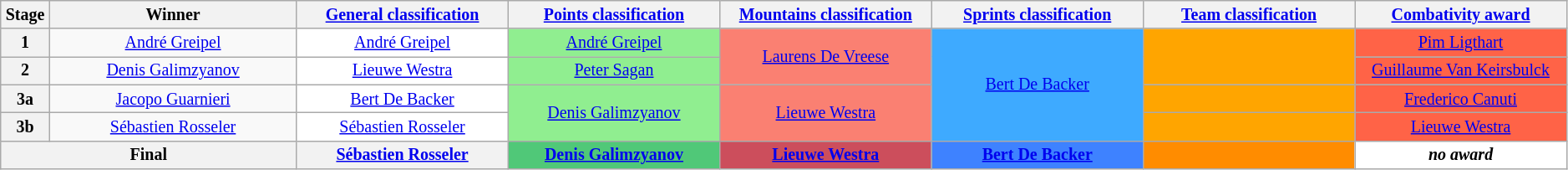<table class="wikitable" style="text-align: center; font-size:smaller;">
<tr>
<th style="width:1%;">Stage</th>
<th style="width:14%;">Winner</th>
<th style="width:12%;"><a href='#'>General classification</a><br></th>
<th style="width:12%;"><a href='#'>Points classification</a><br></th>
<th style="width:12%;"><a href='#'>Mountains classification</a><br></th>
<th style="width:12%;"><a href='#'>Sprints classification</a><br></th>
<th style="width:12%;"><a href='#'>Team classification</a></th>
<th style="width:12%;"><a href='#'>Combativity award</a></th>
</tr>
<tr>
<th>1</th>
<td><a href='#'>André Greipel</a></td>
<td style="background:white;"><a href='#'>André Greipel</a></td>
<td style="background:lightgreen;"><a href='#'>André Greipel</a></td>
<td style="background:salmon;" rowspan="2"><a href='#'>Laurens De Vreese</a></td>
<td style="background:#3eaaff;" rowspan="4"><a href='#'>Bert De Backer</a></td>
<td style="background:orange;" rowspan="2"></td>
<td style="background:tomato;"><a href='#'>Pim Ligthart</a></td>
</tr>
<tr>
<th>2</th>
<td><a href='#'>Denis Galimzyanov</a></td>
<td style="background:white;"><a href='#'>Lieuwe Westra</a></td>
<td style="background:lightgreen;"><a href='#'>Peter Sagan</a></td>
<td style="background:tomato;"><a href='#'>Guillaume Van Keirsbulck</a></td>
</tr>
<tr>
<th>3a</th>
<td><a href='#'>Jacopo Guarnieri</a></td>
<td style="background:white;"><a href='#'>Bert De Backer</a></td>
<td style="background:lightgreen;" rowspan="2"><a href='#'>Denis Galimzyanov</a></td>
<td style="background:salmon;" rowspan="2"><a href='#'>Lieuwe Westra</a></td>
<td style="background:orange;"></td>
<td style="background:tomato;"><a href='#'>Frederico Canuti</a></td>
</tr>
<tr>
<th>3b</th>
<td><a href='#'>Sébastien Rosseler</a></td>
<td style="background:white;"><a href='#'>Sébastien Rosseler</a></td>
<td style="background:orange;"></td>
<td style="background:tomato;"><a href='#'>Lieuwe Westra</a></td>
</tr>
<tr>
<th colspan=2><strong>Final</strong></th>
<th style="background:#f2f2f2;"><a href='#'>Sébastien Rosseler</a></th>
<th style="background:#50c878;"><a href='#'>Denis Galimzyanov</a></th>
<th style="background:#cc4e5c;"><a href='#'>Lieuwe Westra</a></th>
<th style="background:#3e82ff;"><a href='#'>Bert De Backer</a></th>
<th style="background:darkorange;"></th>
<th style="background:white;"><em>no award</em></th>
</tr>
</table>
